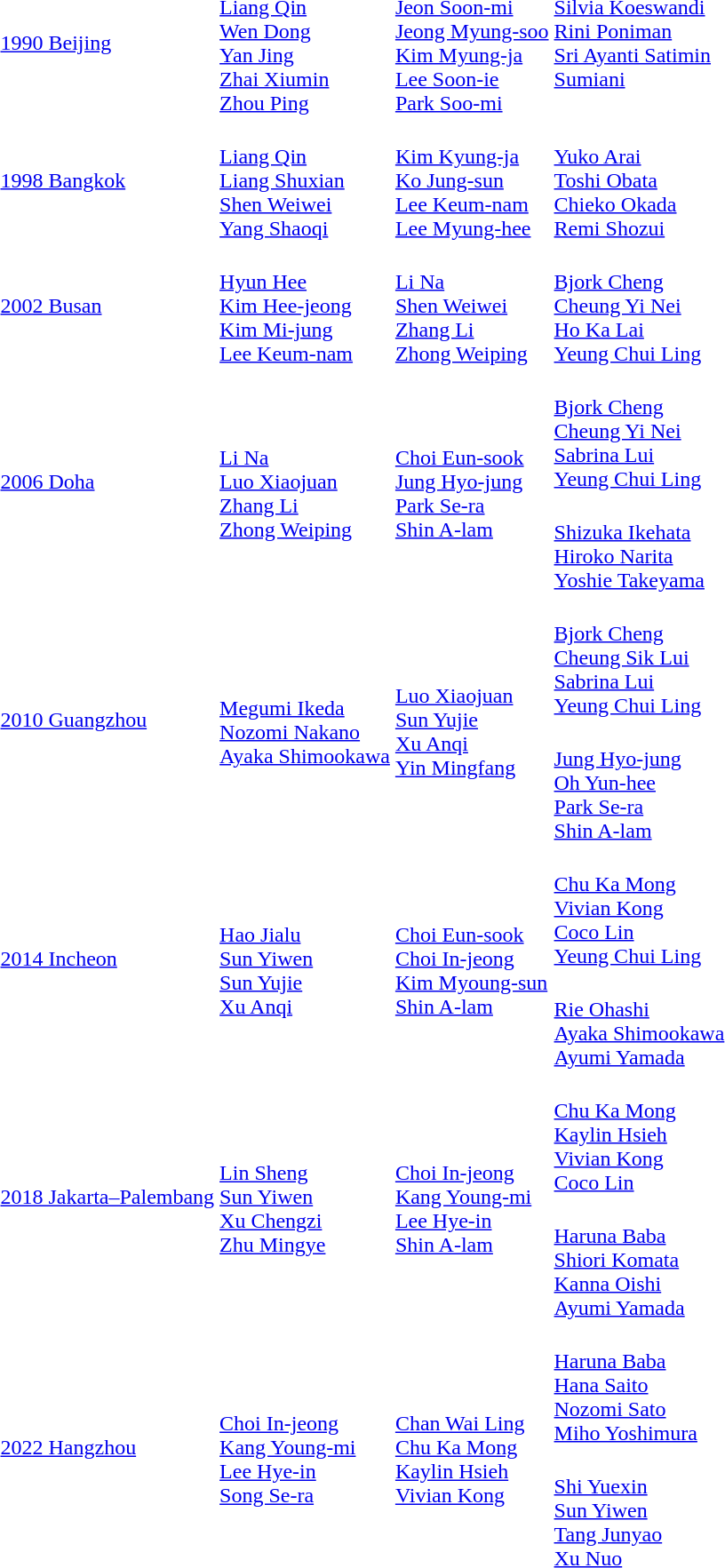<table>
<tr>
<td><a href='#'>1990 Beijing</a></td>
<td><br><a href='#'>Liang Qin</a><br><a href='#'>Wen Dong</a><br><a href='#'>Yan Jing</a><br><a href='#'>Zhai Xiumin</a><br><a href='#'>Zhou Ping</a></td>
<td><br><a href='#'>Jeon Soon-mi</a><br><a href='#'>Jeong Myung-soo</a><br><a href='#'>Kim Myung-ja</a><br><a href='#'>Lee Soon-ie</a><br><a href='#'>Park Soo-mi</a></td>
<td valign=top><br><a href='#'>Silvia Koeswandi</a><br><a href='#'>Rini Poniman</a><br><a href='#'>Sri Ayanti Satimin</a><br><a href='#'>Sumiani</a></td>
</tr>
<tr>
<td><a href='#'>1998 Bangkok</a></td>
<td><br><a href='#'>Liang Qin</a><br><a href='#'>Liang Shuxian</a><br><a href='#'>Shen Weiwei</a><br><a href='#'>Yang Shaoqi</a></td>
<td><br><a href='#'>Kim Kyung-ja</a><br><a href='#'>Ko Jung-sun</a><br><a href='#'>Lee Keum-nam</a><br><a href='#'>Lee Myung-hee</a></td>
<td><br><a href='#'>Yuko Arai</a><br><a href='#'>Toshi Obata</a><br><a href='#'>Chieko Okada</a><br><a href='#'>Remi Shozui</a></td>
</tr>
<tr>
<td><a href='#'>2002 Busan</a></td>
<td><br><a href='#'>Hyun Hee</a><br><a href='#'>Kim Hee-jeong</a><br><a href='#'>Kim Mi-jung</a><br><a href='#'>Lee Keum-nam</a></td>
<td><br><a href='#'>Li Na</a><br><a href='#'>Shen Weiwei</a><br><a href='#'>Zhang Li</a><br><a href='#'>Zhong Weiping</a></td>
<td><br><a href='#'>Bjork Cheng</a><br><a href='#'>Cheung Yi Nei</a><br><a href='#'>Ho Ka Lai</a><br><a href='#'>Yeung Chui Ling</a></td>
</tr>
<tr>
<td rowspan=2><a href='#'>2006 Doha</a></td>
<td rowspan=2><br><a href='#'>Li Na</a><br><a href='#'>Luo Xiaojuan</a><br><a href='#'>Zhang Li</a><br><a href='#'>Zhong Weiping</a></td>
<td rowspan=2><br><a href='#'>Choi Eun-sook</a><br><a href='#'>Jung Hyo-jung</a><br><a href='#'>Park Se-ra</a><br><a href='#'>Shin A-lam</a></td>
<td><br><a href='#'>Bjork Cheng</a><br><a href='#'>Cheung Yi Nei</a><br><a href='#'>Sabrina Lui</a><br><a href='#'>Yeung Chui Ling</a></td>
</tr>
<tr>
<td><br><a href='#'>Shizuka Ikehata</a><br><a href='#'>Hiroko Narita</a><br><a href='#'>Yoshie Takeyama</a></td>
</tr>
<tr>
<td rowspan=2><a href='#'>2010 Guangzhou</a></td>
<td rowspan=2><br><a href='#'>Megumi Ikeda</a><br><a href='#'>Nozomi Nakano</a><br><a href='#'>Ayaka Shimookawa</a></td>
<td rowspan=2><br><a href='#'>Luo Xiaojuan</a><br><a href='#'>Sun Yujie</a><br><a href='#'>Xu Anqi</a><br><a href='#'>Yin Mingfang</a></td>
<td><br><a href='#'>Bjork Cheng</a><br><a href='#'>Cheung Sik Lui</a><br><a href='#'>Sabrina Lui</a><br><a href='#'>Yeung Chui Ling</a></td>
</tr>
<tr>
<td><br><a href='#'>Jung Hyo-jung</a><br><a href='#'>Oh Yun-hee</a><br><a href='#'>Park Se-ra</a><br><a href='#'>Shin A-lam</a></td>
</tr>
<tr>
<td rowspan=2><a href='#'>2014 Incheon</a></td>
<td rowspan=2><br><a href='#'>Hao Jialu</a><br><a href='#'>Sun Yiwen</a><br><a href='#'>Sun Yujie</a><br><a href='#'>Xu Anqi</a></td>
<td rowspan=2><br><a href='#'>Choi Eun-sook</a><br><a href='#'>Choi In-jeong</a><br><a href='#'>Kim Myoung-sun</a><br><a href='#'>Shin A-lam</a></td>
<td><br><a href='#'>Chu Ka Mong</a><br><a href='#'>Vivian Kong</a><br><a href='#'>Coco Lin</a><br><a href='#'>Yeung Chui Ling</a></td>
</tr>
<tr>
<td><br><a href='#'>Rie Ohashi</a><br><a href='#'>Ayaka Shimookawa</a><br><a href='#'>Ayumi Yamada</a></td>
</tr>
<tr>
<td rowspan=2><a href='#'>2018 Jakarta–Palembang</a></td>
<td rowspan=2><br><a href='#'>Lin Sheng</a><br><a href='#'>Sun Yiwen</a><br><a href='#'>Xu Chengzi</a><br><a href='#'>Zhu Mingye</a></td>
<td rowspan=2><br><a href='#'>Choi In-jeong</a><br><a href='#'>Kang Young-mi</a><br><a href='#'>Lee Hye-in</a><br><a href='#'>Shin A-lam</a></td>
<td><br><a href='#'>Chu Ka Mong</a><br><a href='#'>Kaylin Hsieh</a><br><a href='#'>Vivian Kong</a><br><a href='#'>Coco Lin</a></td>
</tr>
<tr>
<td><br><a href='#'>Haruna Baba</a><br><a href='#'>Shiori Komata</a><br><a href='#'>Kanna Oishi</a><br><a href='#'>Ayumi Yamada</a></td>
</tr>
<tr>
<td rowspan=2><a href='#'>2022 Hangzhou</a></td>
<td rowspan=2><br><a href='#'>Choi In-jeong</a><br><a href='#'>Kang Young-mi</a><br><a href='#'>Lee Hye-in</a><br><a href='#'>Song Se-ra</a></td>
<td rowspan=2><br><a href='#'>Chan Wai Ling</a><br><a href='#'>Chu Ka Mong</a><br><a href='#'>Kaylin Hsieh</a><br><a href='#'>Vivian Kong</a></td>
<td><br><a href='#'>Haruna Baba</a><br><a href='#'>Hana Saito</a><br><a href='#'>Nozomi Sato</a><br><a href='#'>Miho Yoshimura</a></td>
</tr>
<tr>
<td><br><a href='#'>Shi Yuexin</a><br><a href='#'>Sun Yiwen</a><br><a href='#'>Tang Junyao</a><br><a href='#'>Xu Nuo</a></td>
</tr>
</table>
